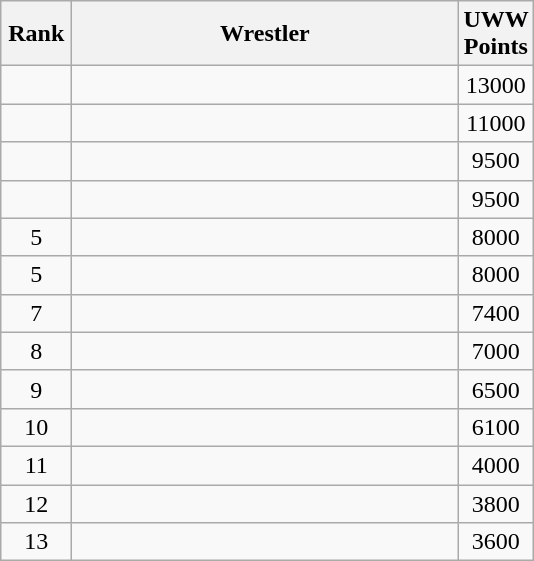<table class="wikitable" style="text-align: center;">
<tr>
<th width=40>Rank</th>
<th width=250>Wrestler</th>
<th width=40>UWW Points</th>
</tr>
<tr>
<td></td>
<td align="left"></td>
<td>13000</td>
</tr>
<tr>
<td></td>
<td align="left"></td>
<td>11000</td>
</tr>
<tr>
<td></td>
<td align="left"></td>
<td>9500</td>
</tr>
<tr>
<td></td>
<td align="left"></td>
<td>9500</td>
</tr>
<tr>
<td>5</td>
<td align="left"></td>
<td>8000</td>
</tr>
<tr>
<td>5</td>
<td align="left"></td>
<td>8000</td>
</tr>
<tr>
<td>7</td>
<td align="left"></td>
<td>7400</td>
</tr>
<tr>
<td>8</td>
<td align="left"></td>
<td>7000</td>
</tr>
<tr>
<td>9</td>
<td align="left"></td>
<td>6500</td>
</tr>
<tr>
<td>10</td>
<td align="left"></td>
<td>6100</td>
</tr>
<tr>
<td>11</td>
<td align="left"></td>
<td>4000</td>
</tr>
<tr>
<td>12</td>
<td align="left"></td>
<td>3800</td>
</tr>
<tr>
<td>13</td>
<td align="left"></td>
<td>3600</td>
</tr>
</table>
